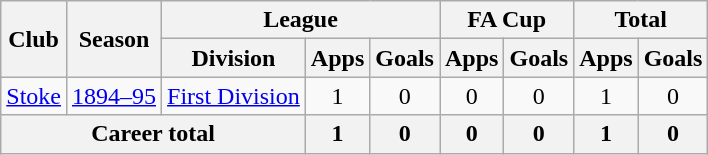<table class="wikitable" style="text-align: center;">
<tr>
<th rowspan="2">Club</th>
<th rowspan="2">Season</th>
<th colspan="3">League</th>
<th colspan="2">FA Cup</th>
<th colspan="2">Total</th>
</tr>
<tr>
<th>Division</th>
<th>Apps</th>
<th>Goals</th>
<th>Apps</th>
<th>Goals</th>
<th>Apps</th>
<th>Goals</th>
</tr>
<tr>
<td><a href='#'>Stoke</a></td>
<td><a href='#'>1894–95</a></td>
<td><a href='#'>First Division</a></td>
<td>1</td>
<td>0</td>
<td>0</td>
<td>0</td>
<td>1</td>
<td>0</td>
</tr>
<tr>
<th colspan="3">Career total</th>
<th>1</th>
<th>0</th>
<th>0</th>
<th>0</th>
<th>1</th>
<th>0</th>
</tr>
</table>
